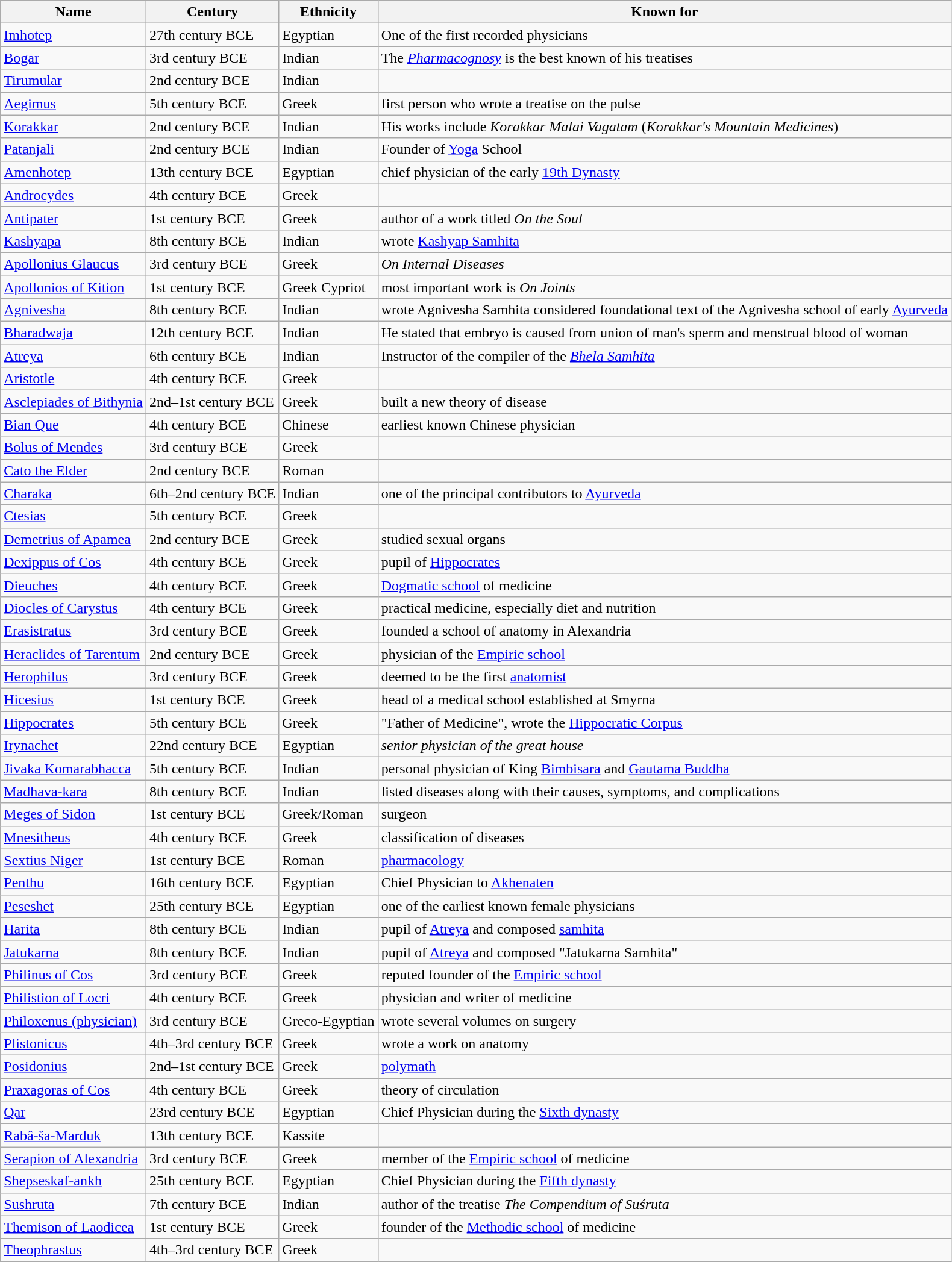<table class="wikitable sortable">
<tr>
<th>Name</th>
<th>Century</th>
<th>Ethnicity</th>
<th>Known for</th>
</tr>
<tr>
<td><a href='#'>Imhotep</a></td>
<td>27th century BCE</td>
<td>Egyptian</td>
<td>One of the first recorded physicians</td>
</tr>
<tr>
<td><a href='#'>Bogar</a></td>
<td>3rd century BCE</td>
<td>Indian</td>
<td>The <em><a href='#'>Pharmacognosy</a></em> is the best known of his treatises</td>
</tr>
<tr>
<td><a href='#'>Tirumular</a></td>
<td>2nd century BCE</td>
<td>Indian</td>
<td></td>
</tr>
<tr>
<td><a href='#'>Aegimus</a></td>
<td>5th century BCE</td>
<td>Greek</td>
<td>first person who wrote a treatise on the pulse</td>
</tr>
<tr>
<td><a href='#'>Korakkar</a></td>
<td>2nd century BCE</td>
<td>Indian</td>
<td>His works include <em>Korakkar Malai Vagatam</em> (<em>Korakkar's Mountain Medicines</em>)</td>
</tr>
<tr>
<td><a href='#'>Patanjali</a></td>
<td>2nd century BCE</td>
<td>Indian</td>
<td>Founder of <a href='#'>Yoga</a> School</td>
</tr>
<tr>
<td><a href='#'>Amenhotep</a></td>
<td>13th century BCE</td>
<td>Egyptian</td>
<td>chief physician of the early <a href='#'>19th Dynasty</a></td>
</tr>
<tr>
<td><a href='#'>Androcydes</a></td>
<td>4th century BCE</td>
<td>Greek</td>
<td></td>
</tr>
<tr>
<td><a href='#'>Antipater</a></td>
<td>1st century BCE</td>
<td>Greek</td>
<td>author of a work titled <em>On the Soul</em></td>
</tr>
<tr>
<td><a href='#'>Kashyapa</a></td>
<td>8th century BCE</td>
<td>Indian</td>
<td>wrote <a href='#'>Kashyap Samhita</a></td>
</tr>
<tr>
<td><a href='#'>Apollonius Glaucus</a></td>
<td>3rd century BCE</td>
<td>Greek</td>
<td><em>On Internal Diseases</em></td>
</tr>
<tr>
<td><a href='#'>Apollonios of Kition</a></td>
<td>1st century BCE</td>
<td>Greek Cypriot</td>
<td>most important work is <em>On Joints</em></td>
</tr>
<tr>
<td><a href='#'>Agnivesha</a></td>
<td>8th century BCE</td>
<td>Indian</td>
<td>wrote Agnivesha Samhita considered foundational text of the Agnivesha school of early  <a href='#'>Ayurveda</a></td>
</tr>
<tr>
<td><a href='#'>Bharadwaja</a></td>
<td>12th century BCE</td>
<td>Indian</td>
<td>He stated that embryo is caused from union of man's sperm and menstrual blood of woman</td>
</tr>
<tr>
<td><a href='#'>Atreya</a></td>
<td>6th century BCE</td>
<td>Indian</td>
<td>Instructor of the compiler of the <em><a href='#'>Bhela Samhita</a></em></td>
</tr>
<tr>
<td><a href='#'>Aristotle</a></td>
<td>4th century BCE</td>
<td>Greek</td>
<td></td>
</tr>
<tr>
<td><a href='#'>Asclepiades of Bithynia</a></td>
<td>2nd–1st century BCE</td>
<td>Greek</td>
<td>built a new theory of disease</td>
</tr>
<tr>
<td><a href='#'>Bian Que</a></td>
<td>4th century BCE</td>
<td>Chinese</td>
<td>earliest known Chinese physician</td>
</tr>
<tr>
<td><a href='#'>Bolus of Mendes</a></td>
<td>3rd century BCE</td>
<td>Greek</td>
<td></td>
</tr>
<tr>
<td><a href='#'>Cato the Elder</a></td>
<td>2nd century BCE</td>
<td>Roman</td>
<td></td>
</tr>
<tr>
<td><a href='#'>Charaka</a></td>
<td>6th–2nd century BCE</td>
<td>Indian</td>
<td>one of the principal contributors to <a href='#'>Ayurveda</a></td>
</tr>
<tr>
<td><a href='#'>Ctesias</a></td>
<td>5th century BCE</td>
<td>Greek</td>
<td></td>
</tr>
<tr>
<td><a href='#'>Demetrius of Apamea</a></td>
<td>2nd century BCE</td>
<td>Greek</td>
<td>studied sexual organs</td>
</tr>
<tr>
<td><a href='#'>Dexippus of Cos</a></td>
<td>4th century BCE</td>
<td>Greek</td>
<td>pupil of <a href='#'>Hippocrates</a></td>
</tr>
<tr>
<td><a href='#'>Dieuches</a></td>
<td>4th century BCE</td>
<td>Greek</td>
<td><a href='#'>Dogmatic school</a> of medicine</td>
</tr>
<tr>
<td><a href='#'>Diocles of Carystus</a></td>
<td>4th century BCE</td>
<td>Greek</td>
<td>practical medicine, especially diet and nutrition</td>
</tr>
<tr>
<td><a href='#'>Erasistratus</a></td>
<td>3rd century BCE</td>
<td>Greek</td>
<td>founded a school of anatomy in Alexandria</td>
</tr>
<tr>
<td><a href='#'>Heraclides of Tarentum</a></td>
<td>2nd century BCE</td>
<td>Greek</td>
<td>physician of the <a href='#'>Empiric school</a></td>
</tr>
<tr>
<td><a href='#'>Herophilus</a></td>
<td>3rd century BCE</td>
<td>Greek</td>
<td>deemed to be the first <a href='#'>anatomist</a></td>
</tr>
<tr>
<td><a href='#'>Hicesius</a></td>
<td>1st century BCE</td>
<td>Greek</td>
<td>head of a medical school established at Smyrna</td>
</tr>
<tr>
<td><a href='#'>Hippocrates</a></td>
<td>5th century BCE</td>
<td>Greek</td>
<td>"Father of Medicine", wrote the <a href='#'>Hippocratic Corpus</a></td>
</tr>
<tr>
<td><a href='#'>Irynachet</a></td>
<td>22nd century BCE</td>
<td>Egyptian</td>
<td><em>senior physician of the great house</em></td>
</tr>
<tr>
<td><a href='#'>Jivaka Komarabhacca</a></td>
<td>5th century BCE</td>
<td>Indian</td>
<td>personal physician of King <a href='#'>Bimbisara</a> and <a href='#'>Gautama Buddha</a></td>
</tr>
<tr>
<td><a href='#'>Madhava-kara</a></td>
<td>8th century BCE</td>
<td>Indian</td>
<td>listed diseases along with their causes, symptoms, and complications</td>
</tr>
<tr>
<td><a href='#'>Meges of Sidon</a></td>
<td>1st century BCE</td>
<td>Greek/Roman</td>
<td>surgeon</td>
</tr>
<tr>
<td><a href='#'>Mnesitheus</a></td>
<td>4th century BCE</td>
<td>Greek</td>
<td>classification of diseases</td>
</tr>
<tr>
<td><a href='#'>Sextius Niger</a></td>
<td>1st century BCE</td>
<td>Roman</td>
<td><a href='#'>pharmacology</a></td>
</tr>
<tr>
<td><a href='#'>Penthu</a></td>
<td>16th century BCE</td>
<td>Egyptian</td>
<td>Chief Physician to <a href='#'>Akhenaten</a></td>
</tr>
<tr>
<td><a href='#'>Peseshet</a></td>
<td>25th century BCE</td>
<td>Egyptian</td>
<td>one of the earliest known female physicians</td>
</tr>
<tr>
<td><a href='#'>Harita</a></td>
<td>8th century BCE</td>
<td>Indian</td>
<td>pupil of <a href='#'>Atreya</a> and composed <a href='#'>samhita</a></td>
</tr>
<tr>
<td><a href='#'>Jatukarna</a></td>
<td>8th century BCE</td>
<td>Indian</td>
<td>pupil of <a href='#'>Atreya</a> and composed "Jatukarna Samhita"</td>
</tr>
<tr>
<td><a href='#'>Philinus of Cos</a></td>
<td>3rd century BCE</td>
<td>Greek</td>
<td>reputed founder of the <a href='#'>Empiric school</a></td>
</tr>
<tr>
<td><a href='#'>Philistion of Locri</a></td>
<td>4th century BCE</td>
<td>Greek</td>
<td>physician and writer of medicine</td>
</tr>
<tr>
<td><a href='#'>Philoxenus (physician)</a></td>
<td>3rd century BCE</td>
<td>Greco-Egyptian</td>
<td>wrote several volumes on surgery</td>
</tr>
<tr>
<td><a href='#'>Plistonicus</a></td>
<td>4th–3rd century BCE</td>
<td>Greek</td>
<td>wrote a work on anatomy</td>
</tr>
<tr>
<td><a href='#'>Posidonius</a></td>
<td>2nd–1st century BCE</td>
<td>Greek</td>
<td><a href='#'>polymath</a></td>
</tr>
<tr>
<td><a href='#'>Praxagoras of Cos</a></td>
<td>4th century BCE</td>
<td>Greek</td>
<td>theory of circulation</td>
</tr>
<tr>
<td><a href='#'>Qar</a></td>
<td>23rd century BCE</td>
<td>Egyptian</td>
<td>Chief Physician during the <a href='#'>Sixth dynasty</a></td>
</tr>
<tr>
<td><a href='#'>Rabâ-ša-Marduk</a></td>
<td>13th century BCE</td>
<td>Kassite</td>
<td></td>
</tr>
<tr>
<td><a href='#'>Serapion of Alexandria</a></td>
<td>3rd century BCE</td>
<td>Greek</td>
<td>member of the <a href='#'>Empiric school</a> of medicine</td>
</tr>
<tr>
<td><a href='#'>Shepseskaf-ankh</a></td>
<td>25th century BCE</td>
<td>Egyptian</td>
<td>Chief Physician during the <a href='#'>Fifth dynasty</a></td>
</tr>
<tr>
<td><a href='#'>Sushruta</a></td>
<td>7th century BCE</td>
<td>Indian</td>
<td>author of the treatise <em>The Compendium of Suśruta</em></td>
</tr>
<tr>
<td><a href='#'>Themison of Laodicea</a></td>
<td>1st century BCE</td>
<td>Greek</td>
<td>founder of the <a href='#'>Methodic school</a> of medicine</td>
</tr>
<tr>
<td><a href='#'>Theophrastus</a></td>
<td>4th–3rd century BCE</td>
<td>Greek</td>
<td></td>
</tr>
</table>
